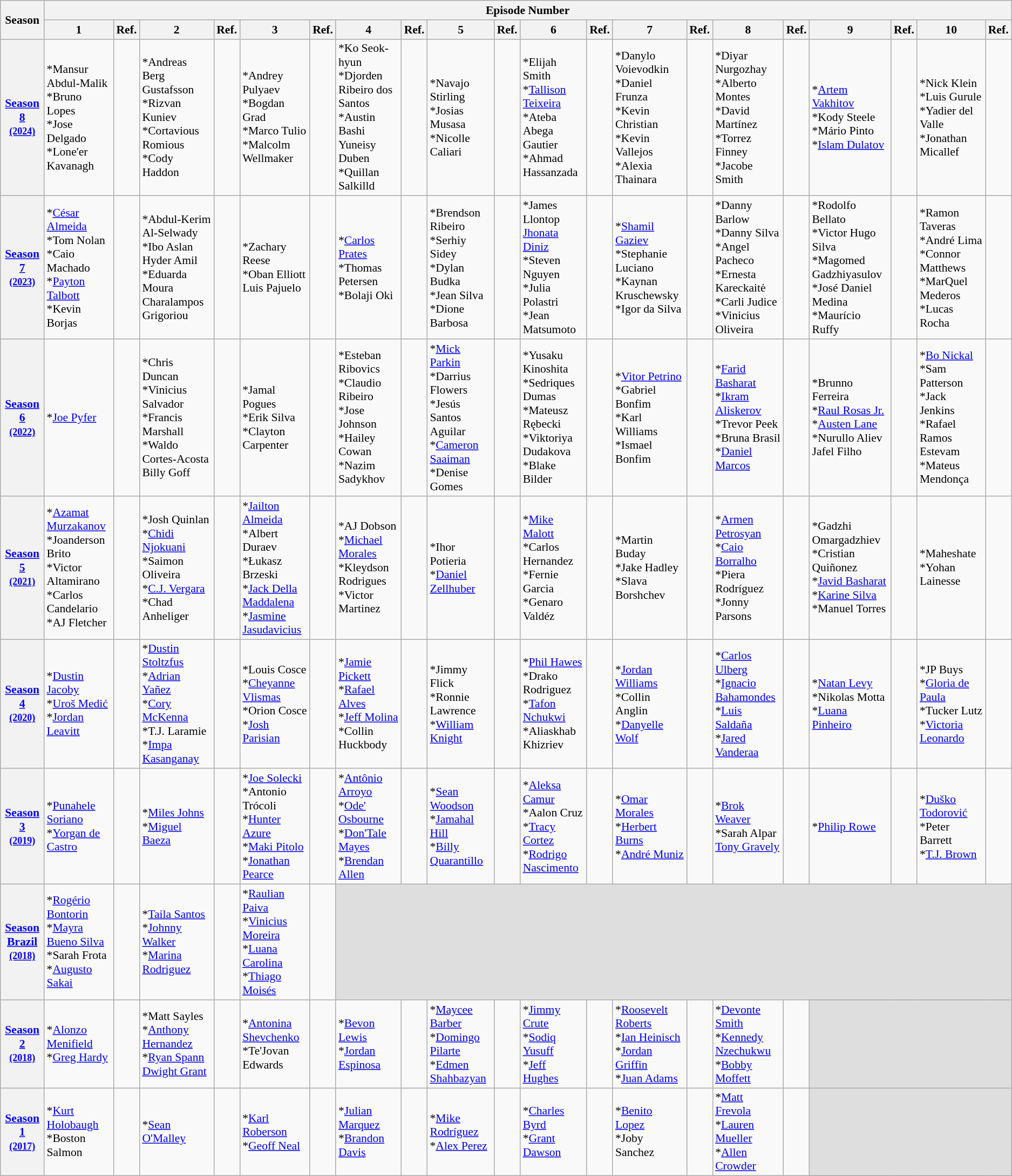<table class="wikitable" style="font-size:90%">
<tr>
<th rowspan="2">Season</th>
<th colspan="20">Episode Number</th>
</tr>
<tr>
<th>1</th>
<th>Ref.</th>
<th>2</th>
<th>Ref.</th>
<th>3</th>
<th>Ref.</th>
<th>4</th>
<th>Ref.</th>
<th>5</th>
<th>Ref.</th>
<th>6</th>
<th>Ref.</th>
<th>7</th>
<th>Ref.</th>
<th>8</th>
<th>Ref.</th>
<th>9</th>
<th>Ref.</th>
<th>10</th>
<th>Ref.</th>
</tr>
<tr>
<th><a href='#'>Season 8<br><small>(2024)</small></a></th>
<td>*Mansur Abdul-Malik<br>*Bruno Lopes<br>*Jose Delgado<br>*Lone'er Kavanagh</td>
<td></td>
<td>*Andreas Berg Gustafsson<br>*Rizvan Kuniev<br>*Cortavious Romious<br>*Cody Haddon</td>
<td></td>
<td>*Andrey Pulyaev<br>*Bogdan Grad<br>*Marco Tulio<br>*Malcolm Wellmaker</td>
<td></td>
<td>*Ko Seok-hyun<br>*Djorden Ribeiro dos Santos<br>*Austin Bashi<br>Yuneisy Duben <br>*Quillan Salkilld</td>
<td></td>
<td>*Navajo Stirling<br>*Josias Musasa<br>*Nicolle Caliari</td>
<td></td>
<td>*Elijah Smith<br>*<a href='#'>Tallison Teixeira</a><br>*Ateba Abega Gautier<br>*Ahmad Hassanzada</td>
<td></td>
<td>*Danylo Voievodkin<br>*Daniel Frunza<br>*Kevin Christian<br>*Kevin Vallejos<br>*Alexia Thainara</td>
<td></td>
<td>*Diyar Nurgozhay<br>*Alberto Montes<br>*David Martínez<br>*Torrez Finney<br>*Jacobe Smith</td>
<td></td>
<td>*<a href='#'>Artem Vakhitov</a><br>*Kody Steele<br>*Mário Pinto<br>*<a href='#'>Islam Dulatov</a></td>
<td></td>
<td>*Nick Klein<br>*Luis Gurule<br>*Yadier del Valle<br>*Jonathan Micallef</td>
<td></td>
</tr>
<tr>
<th><a href='#'>Season 7<br><small>(2023)</small></a></th>
<td>*<a href='#'>César Almeida</a><br>*Tom Nolan<br>*Caio Machado<br>*<a href='#'>Payton Talbott</a><br>*Kevin Borjas</td>
<td></td>
<td>*Abdul-Kerim Al-Selwady<br>*Ibo Aslan<br>Hyder Amil<br>*Eduarda Moura<br>Charalampos Grigoriou</td>
<td></td>
<td>*Zachary Reese<br>*Oban Elliott<br>Luis Pajuelo</td>
<td></td>
<td>*<a href='#'>Carlos Prates</a><br>*Thomas Petersen<br>*Bolaji Oki</td>
<td></td>
<td>*Brendson Ribeiro<br>*Serhiy Sidey<br>*Dylan Budka<br>*Jean Silva<br>*Dione Barbosa</td>
<td></td>
<td>*James Llontop<br><a href='#'>Jhonata Diniz</a><br>*Steven Nguyen<br>*Julia Polastri<br>*Jean Matsumoto</td>
<td></td>
<td>*<a href='#'>Shamil Gaziev</a><br>*Stephanie Luciano<br>*Kaynan Kruschewsky<br>*Igor da Silva</td>
<td></td>
<td>*Danny Barlow<br>*Danny Silva<br>*Angel Pacheco<br>*Ernesta Kareckaitė<br>*Carli Judice<br>*Vinicius Oliveira</td>
<td></td>
<td>*Rodolfo Bellato<br>*Victor Hugo Silva<br>*Magomed Gadzhiyasulov<br>*José Daniel Medina<br>*Maurício Ruffy</td>
<td></td>
<td>*Ramon Taveras<br>*André Lima<br>*Connor Matthews<br>*MarQuel Mederos<br>*Lucas Rocha</td>
<td></td>
</tr>
<tr>
<th><a href='#'>Season 6<br><small>(2022)</small></a></th>
<td>*<a href='#'>Joe Pyfer</a></td>
<td></td>
<td>*Chris Duncan<br>*Vinicius Salvador<br>*Francis Marshall<br>*Waldo Cortes-Acosta<br>Billy Goff</td>
<td></td>
<td>*Jamal Pogues<br>*Erik Silva<br>*Clayton Carpenter</td>
<td></td>
<td>*Esteban Ribovics<br>*Claudio Ribeiro<br>*Jose Johnson<br>*Hailey Cowan<br>*Nazim Sadykhov</td>
<td></td>
<td>*<a href='#'>Mick Parkin</a><br>*Darrius Flowers<br>*Jesús Santos Aguilar<br>*<a href='#'>Cameron Saaiman</a><br>*Denise Gomes</td>
<td></td>
<td>*Yusaku Kinoshita<br>*Sedriques Dumas<br>*Mateusz Rębecki<br>*Viktoriya Dudakova<br>*Blake Bilder</td>
<td></td>
<td>*<a href='#'>Vitor Petrino</a><br>*Gabriel Bonfim<br>*Karl Williams<br>*Ismael Bonfim</td>
<td></td>
<td>*<a href='#'>Farid Basharat</a><br>*<a href='#'>Ikram Aliskerov</a><br>*Trevor Peek<br>*Bruna Brasil<br>*<a href='#'>Daniel Marcos</a></td>
<td></td>
<td>*Brunno Ferreira<br>*<a href='#'>Raul Rosas Jr.</a><br>*<a href='#'>Austen Lane</a><br>*Nurullo Aliev<br>Jafel Filho</td>
<td></td>
<td>*<a href='#'>Bo Nickal</a><br>*Sam Patterson<br>*Jack Jenkins<br>*Rafael Ramos Estevam<br>*Mateus Mendonça</td>
<td></td>
</tr>
<tr>
<th><a href='#'>Season 5<br><small>(2021)</small></a></th>
<td>*<a href='#'>Azamat Murzakanov</a><br>*Joanderson Brito<br>*Victor Altamirano<br>*Carlos Candelario<br>*AJ Fletcher</td>
<td></td>
<td>*Josh Quinlan<br>*<a href='#'>Chidi Njokuani</a><br>*Saimon Oliveira<br>*<a href='#'>C.J. Vergara</a><br>*Chad Anheliger</td>
<td></td>
<td>*<a href='#'>Jailton Almeida</a><br>*Albert Duraev<br>*Łukasz Brzeski<br>*<a href='#'>Jack Della Maddalena</a><br>*<a href='#'>Jasmine Jasudavicius</a></td>
<td></td>
<td>*AJ Dobson<br>*<a href='#'>Michael Morales</a><br>*Kleydson Rodrigues<br>*Victor Martinez</td>
<td></td>
<td>*Ihor Potieria<br>*<a href='#'>Daniel Zellhuber</a><br></td>
<td></td>
<td>*<a href='#'>Mike Malott</a><br>*Carlos Hernandez<br>*Fernie Garcia<br>*Genaro Valdéz</td>
<td></td>
<td>*Martin Buday<br>*Jake Hadley<br>*Slava Borshchev</td>
<td></td>
<td>*<a href='#'>Armen Petrosyan</a><br>*<a href='#'>Caio Borralho</a><br>*Piera Rodríguez<br>*Jonny Parsons</td>
<td></td>
<td>*Gadzhi Omargadzhiev<br>*Cristian Quiñonez<br>*<a href='#'>Javid Basharat</a><br>*<a href='#'>Karine Silva</a><br>*Manuel Torres</td>
<td></td>
<td>*Maheshate<br>*Yohan Lainesse</td>
<td></td>
</tr>
<tr>
<th><a href='#'>Season 4<br><small>(2020)</small></a></th>
<td>*<a href='#'>Dustin Jacoby</a><br>*<a href='#'>Uroš Medić</a><br>*<a href='#'>Jordan Leavitt</a></td>
<td></td>
<td>*<a href='#'>Dustin Stoltzfus</a><br>*<a href='#'>Adrian Yañez</a><br>*<a href='#'>Cory McKenna</a><br>*T.J. Laramie<br>*<a href='#'>Impa Kasanganay</a></td>
<td></td>
<td>*Louis Cosce<br>*<a href='#'>Cheyanne Vlismas</a><br>*Orion Cosce<br>*<a href='#'>Josh Parisian</a></td>
<td></td>
<td>*<a href='#'>Jamie Pickett</a><br>*<a href='#'>Rafael Alves</a><br>*<a href='#'>Jeff Molina</a><br>*Collin Huckbody</td>
<td></td>
<td>*Jimmy Flick<br>*Ronnie Lawrence<br>*<a href='#'>William Knight</a></td>
<td></td>
<td>*<a href='#'>Phil Hawes</a><br>*Drako Rodriguez<br>*<a href='#'>Tafon Nchukwi</a><br>*Aliaskhab Khizriev</td>
<td></td>
<td>*<a href='#'>Jordan Williams</a><br>*Collin Anglin<br>*<a href='#'>Danyelle Wolf</a></td>
<td></td>
<td>*<a href='#'>Carlos Ulberg</a><br>*<a href='#'>Ignacio Bahamondes</a><br>*<a href='#'>Luis Saldaña</a><br>*<a href='#'>Jared Vanderaa</a></td>
<td></td>
<td>*<a href='#'>Natan Levy</a><br>*Nikolas Motta<br>*<a href='#'>Luana Pinheiro</a></td>
<td></td>
<td>*JP Buys<br>*<a href='#'>Gloria de Paula</a><br>*Tucker Lutz<br>*<a href='#'>Victoria Leonardo</a></td>
<td></td>
</tr>
<tr>
<th><a href='#'>Season 3<br><small>(2019)</small></a></th>
<td>*<a href='#'>Punahele Soriano</a><br>*<a href='#'>Yorgan de Castro</a></td>
<td></td>
<td>*<a href='#'>Miles Johns</a><br>*<a href='#'>Miguel Baeza</a></td>
<td></td>
<td>*<a href='#'>Joe Solecki</a><br>*Antonio Trócoli<br>*<a href='#'>Hunter Azure</a><br>*<a href='#'>Maki Pitolo</a><br>*<a href='#'>Jonathan Pearce</a></td>
<td></td>
<td>*<a href='#'>Antônio Arroyo</a><br>*<a href='#'>Ode' Osbourne</a><br>*<a href='#'>Don'Tale Mayes</a><br>*<a href='#'>Brendan Allen</a></td>
<td></td>
<td>*<a href='#'>Sean Woodson</a><br>*<a href='#'>Jamahal Hill</a><br>*<a href='#'>Billy Quarantillo</a></td>
<td></td>
<td>*<a href='#'>Aleksa Camur</a><br>*Aalon Cruz<br>*<a href='#'>Tracy Cortez</a><br>*<a href='#'>Rodrigo Nascimento</a></td>
<td></td>
<td>*<a href='#'>Omar Morales</a><br>*<a href='#'>Herbert Burns</a><br>*<a href='#'>André Muniz</a></td>
<td></td>
<td>*<a href='#'>Brok Weaver</a><br>*Sarah Alpar<br><a href='#'>Tony Gravely</a></td>
<td></td>
<td>*<a href='#'>Philip Rowe</a></td>
<td></td>
<td>*<a href='#'>Duško Todorović</a><br>*Peter Barrett<br>*<a href='#'>T.J. Brown</a></td>
<td></td>
</tr>
<tr>
<th><a href='#'>Season Brazil<br><small>(2018)</small></a></th>
<td>*<a href='#'>Rogério Bontorin</a><br>*<a href='#'>Mayra Bueno Silva</a><br>*Sarah Frota<br>*<a href='#'>Augusto Sakai</a></td>
<td></td>
<td>*<a href='#'>Taila Santos</a><br>*<a href='#'>Johnny Walker</a><br>*<a href='#'>Marina Rodriguez</a></td>
<td></td>
<td>*<a href='#'>Raulian Paiva</a><br>*<a href='#'>Vinicius Moreira</a><br>*<a href='#'>Luana Carolina</a><br>*<a href='#'>Thiago Moisés</a></td>
<td></td>
<td colspan="14" bgcolor="#dedede"></td>
</tr>
<tr>
<th><a href='#'>Season 2<br><small>(2018)</small></a></th>
<td>*<a href='#'>Alonzo Menifield</a><br>*<a href='#'>Greg Hardy</a></td>
<td></td>
<td>*Matt Sayles<br>*<a href='#'>Anthony Hernandez</a><br>*<a href='#'>Ryan Spann</a><br><a href='#'>Dwight Grant</a></td>
<td></td>
<td>*<a href='#'>Antonina Shevchenko</a><br>*Te'Jovan Edwards</td>
<td></td>
<td>*<a href='#'>Bevon Lewis</a><br>*<a href='#'>Jordan Espinosa</a></td>
<td></td>
<td>*<a href='#'>Maycee Barber</a><br>*<a href='#'>Domingo Pilarte</a><br>*<a href='#'>Edmen Shahbazyan</a></td>
<td></td>
<td>*<a href='#'>Jimmy Crute</a><br>*<a href='#'>Sodiq Yusuff</a><br>*<a href='#'>Jeff Hughes</a></td>
<td></td>
<td>*<a href='#'>Roosevelt Roberts</a><br>*<a href='#'>Ian Heinisch</a><br>*<a href='#'>Jordan Griffin</a><br>*<a href='#'>Juan Adams</a></td>
<td></td>
<td>*<a href='#'>Devonte Smith</a><br>*<a href='#'>Kennedy Nzechukwu</a><br>*<a href='#'>Bobby Moffett</a></td>
<td></td>
<td colspan="4" bgcolor="#dedede"></td>
</tr>
<tr>
<th><a href='#'>Season 1<br><small>(2017)</small></a></th>
<td>*<a href='#'>Kurt Holobaugh</a><br>*Boston Salmon</td>
<td></td>
<td>*<a href='#'>Sean O'Malley</a></td>
<td></td>
<td>*<a href='#'>Karl Roberson</a><br>*<a href='#'>Geoff Neal</a></td>
<td></td>
<td>*<a href='#'>Julian Marquez</a><br>*<a href='#'>Brandon Davis</a></td>
<td></td>
<td>*<a href='#'>Mike Rodríguez</a><br>*<a href='#'>Alex Perez</a></td>
<td></td>
<td>*<a href='#'>Charles Byrd</a><br>*<a href='#'>Grant Dawson</a></td>
<td></td>
<td>*<a href='#'>Benito Lopez</a><br>*Joby Sanchez</td>
<td></td>
<td>*<a href='#'>Matt Frevola</a><br>*<a href='#'>Lauren Mueller</a><br>*<a href='#'>Allen Crowder</a></td>
<td></td>
<td colspan="4" bgcolor="#dedede"></td>
</tr>
</table>
